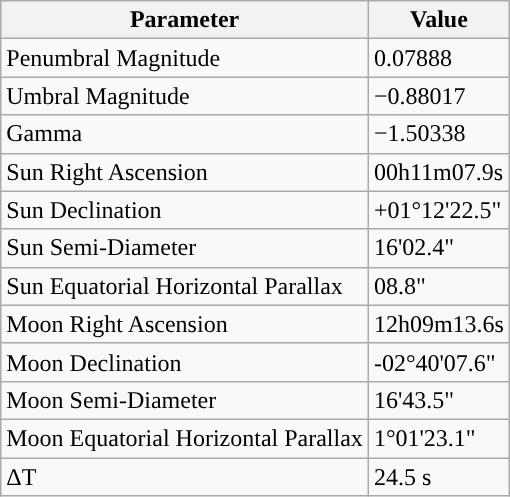<table class="wikitable">
<tr>
<th>Parameter</th>
<th>Value</th>
</tr>
<tr>
<td>Penumbral Magnitude</td>
<td>0.07888</td>
</tr>
<tr>
<td>Umbral Magnitude</td>
<td>−0.88017</td>
</tr>
<tr>
<td>Gamma</td>
<td>−1.50338</td>
</tr>
<tr>
<td>Sun Right Ascension</td>
<td>00h11m07.9s</td>
</tr>
<tr>
<td>Sun Declination</td>
<td>+01°12'22.5"</td>
</tr>
<tr>
<td>Sun Semi-Diameter</td>
<td>16'02.4"</td>
</tr>
<tr>
<td>Sun Equatorial Horizontal Parallax</td>
<td>08.8"</td>
</tr>
<tr>
<td>Moon Right Ascension</td>
<td>12h09m13.6s</td>
</tr>
<tr>
<td>Moon Declination</td>
<td>-02°40'07.6"</td>
</tr>
<tr>
<td>Moon Semi-Diameter</td>
<td>16'43.5"</td>
</tr>
<tr>
<td>Moon Equatorial Horizontal Parallax</td>
<td>1°01'23.1"</td>
</tr>
<tr>
<td>ΔT</td>
<td>24.5 s</td>
</tr>
</table>
